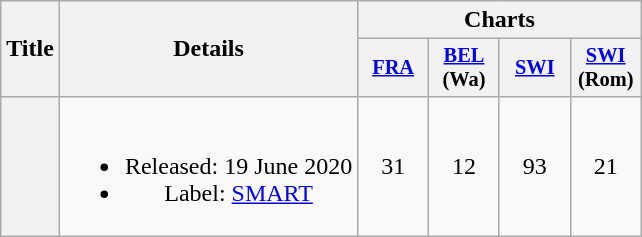<table class="wikitable plainrowheaders" style="text-align:center">
<tr>
<th rowspan="2">Title</th>
<th rowspan="2">Details</th>
<th colspan="4">Charts</th>
</tr>
<tr>
<th style="width:3em;font-size:85%"><a href='#'>FRA</a><br></th>
<th style="width:3em;font-size:85%"><a href='#'>BEL</a><br>(Wa)<br></th>
<th style="width:3em;font-size:85%"><a href='#'>SWI</a><br></th>
<th style="width:3em;font-size:85%"><a href='#'>SWI</a><br>(Rom)<br></th>
</tr>
<tr>
<th scope="row"></th>
<td><br><ul><li>Released: 19 June 2020</li><li>Label: <a href='#'>SMART</a></li></ul></td>
<td align="center">31</td>
<td align="center">12</td>
<td align="center">93</td>
<td align="center">21</td>
</tr>
</table>
